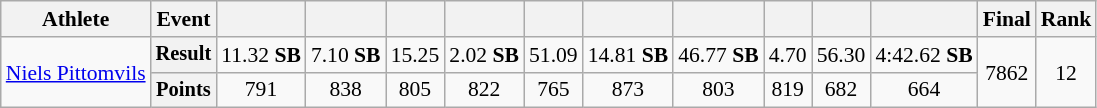<table class="wikitable" style="font-size:90%">
<tr>
<th>Athlete</th>
<th>Event</th>
<th></th>
<th></th>
<th></th>
<th></th>
<th></th>
<th></th>
<th></th>
<th></th>
<th></th>
<th></th>
<th>Final</th>
<th>Rank</th>
</tr>
<tr align=center>
<td rowspan=2 align=left><a href='#'>Niels Pittomvils</a></td>
<th style="font-size:95%">Result</th>
<td>11.32 <strong>SB</strong></td>
<td>7.10 <strong>SB</strong></td>
<td>15.25</td>
<td>2.02 <strong>SB</strong></td>
<td>51.09</td>
<td>14.81 <strong>SB</strong></td>
<td>46.77 <strong>SB</strong></td>
<td>4.70</td>
<td>56.30</td>
<td>4:42.62 <strong>SB</strong></td>
<td rowspan=2>7862</td>
<td rowspan=2>12</td>
</tr>
<tr align=center>
<th style="font-size:95%">Points</th>
<td>791</td>
<td>838</td>
<td>805</td>
<td>822</td>
<td>765</td>
<td>873</td>
<td>803</td>
<td>819</td>
<td>682</td>
<td>664</td>
</tr>
</table>
